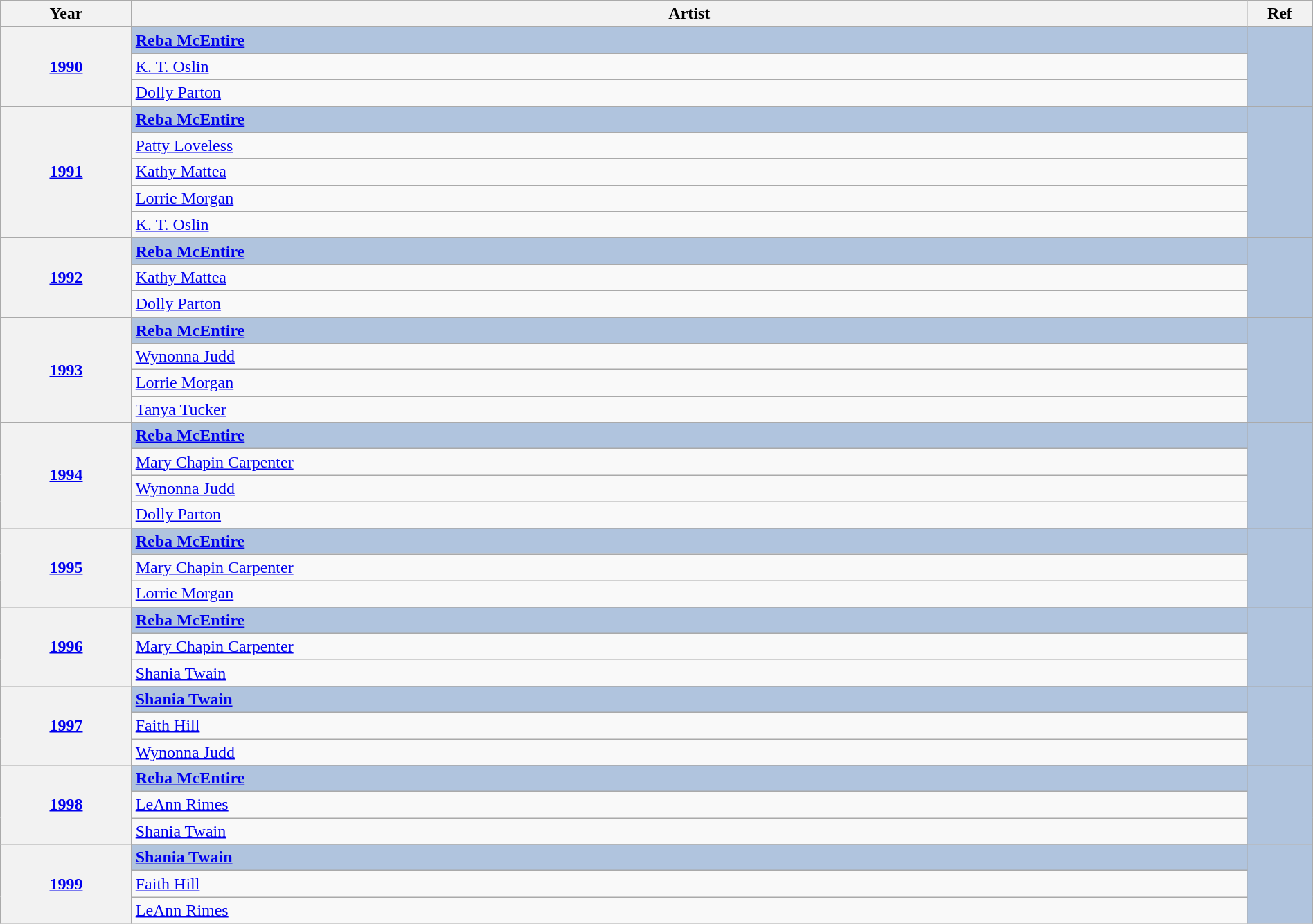<table class="wikitable" width="100%">
<tr>
<th width="10%">Year</th>
<th width="85%">Artist</th>
<th width="5%">Ref</th>
</tr>
<tr style="background:#B0C4DE">
<th rowspan="3"><a href='#'>1990<br></a></th>
<td><strong><a href='#'>Reba McEntire</a></strong></td>
<td rowspan="4" align="center"></td>
</tr>
<tr>
<td><a href='#'>K. T. Oslin</a></td>
</tr>
<tr>
<td><a href='#'>Dolly Parton</a></td>
</tr>
<tr>
<th rowspan="6" align="center"><a href='#'>1991<br></a></th>
</tr>
<tr style="background:#B0C4DE">
<td><strong><a href='#'>Reba McEntire</a></strong></td>
<td rowspan="6" align="center"></td>
</tr>
<tr>
<td><a href='#'>Patty Loveless</a></td>
</tr>
<tr>
<td><a href='#'>Kathy Mattea</a></td>
</tr>
<tr>
<td><a href='#'>Lorrie Morgan</a></td>
</tr>
<tr>
<td><a href='#'>K. T. Oslin</a></td>
</tr>
<tr>
<th rowspan="4" align="center"><a href='#'>1992<br></a></th>
</tr>
<tr style="background:#B0C4DE">
<td><strong><a href='#'>Reba McEntire</a></strong></td>
<td rowspan="4" align="center"></td>
</tr>
<tr>
<td><a href='#'>Kathy Mattea</a></td>
</tr>
<tr>
<td><a href='#'>Dolly Parton</a></td>
</tr>
<tr>
<th rowspan="5" align="center"><a href='#'>1993<br></a></th>
</tr>
<tr style="background:#B0C4DE">
<td><strong><a href='#'>Reba McEntire</a></strong></td>
<td rowspan="5" align="center"></td>
</tr>
<tr>
<td><a href='#'>Wynonna Judd</a></td>
</tr>
<tr>
<td><a href='#'>Lorrie Morgan</a></td>
</tr>
<tr>
<td><a href='#'>Tanya Tucker</a></td>
</tr>
<tr>
<th rowspan="5" align="center"><a href='#'>1994<br></a></th>
</tr>
<tr style="background:#B0C4DE">
<td><strong><a href='#'>Reba McEntire</a></strong></td>
<td rowspan="5" align="center"></td>
</tr>
<tr>
<td><a href='#'>Mary Chapin Carpenter</a></td>
</tr>
<tr>
<td><a href='#'>Wynonna Judd</a></td>
</tr>
<tr>
<td><a href='#'>Dolly Parton</a></td>
</tr>
<tr>
<th rowspan="4" align="center"><a href='#'>1995<br></a></th>
</tr>
<tr style="background:#B0C4DE">
<td><strong><a href='#'>Reba McEntire</a></strong></td>
<td rowspan="4" align="center"></td>
</tr>
<tr>
<td><a href='#'>Mary Chapin Carpenter</a></td>
</tr>
<tr>
<td><a href='#'>Lorrie Morgan</a></td>
</tr>
<tr>
<th rowspan="4" align="center"><a href='#'>1996<br></a></th>
</tr>
<tr style="background:#B0C4DE">
<td><strong><a href='#'>Reba McEntire</a></strong></td>
<td rowspan="4" align="center"></td>
</tr>
<tr>
<td><a href='#'>Mary Chapin Carpenter</a></td>
</tr>
<tr>
<td><a href='#'>Shania Twain</a></td>
</tr>
<tr>
<th rowspan="4" align="center"><a href='#'>1997<br></a></th>
</tr>
<tr style="background:#B0C4DE">
<td><strong><a href='#'>Shania Twain</a></strong></td>
<td rowspan="4" align="center"></td>
</tr>
<tr>
<td><a href='#'>Faith Hill</a></td>
</tr>
<tr>
<td><a href='#'>Wynonna Judd</a></td>
</tr>
<tr>
<th rowspan="4" align="center"><a href='#'>1998<br></a></th>
</tr>
<tr style="background:#B0C4DE">
<td><strong><a href='#'>Reba McEntire</a></strong></td>
<td rowspan="4" align="center"></td>
</tr>
<tr>
<td><a href='#'>LeAnn Rimes</a></td>
</tr>
<tr>
<td><a href='#'>Shania Twain</a></td>
</tr>
<tr>
<th rowspan="4" align="center"><a href='#'>1999<br></a></th>
</tr>
<tr style="background:#B0C4DE">
<td><strong><a href='#'>Shania Twain</a></strong></td>
<td rowspan="4" align="center"></td>
</tr>
<tr>
<td><a href='#'>Faith Hill</a></td>
</tr>
<tr>
<td><a href='#'>LeAnn Rimes</a></td>
</tr>
</table>
